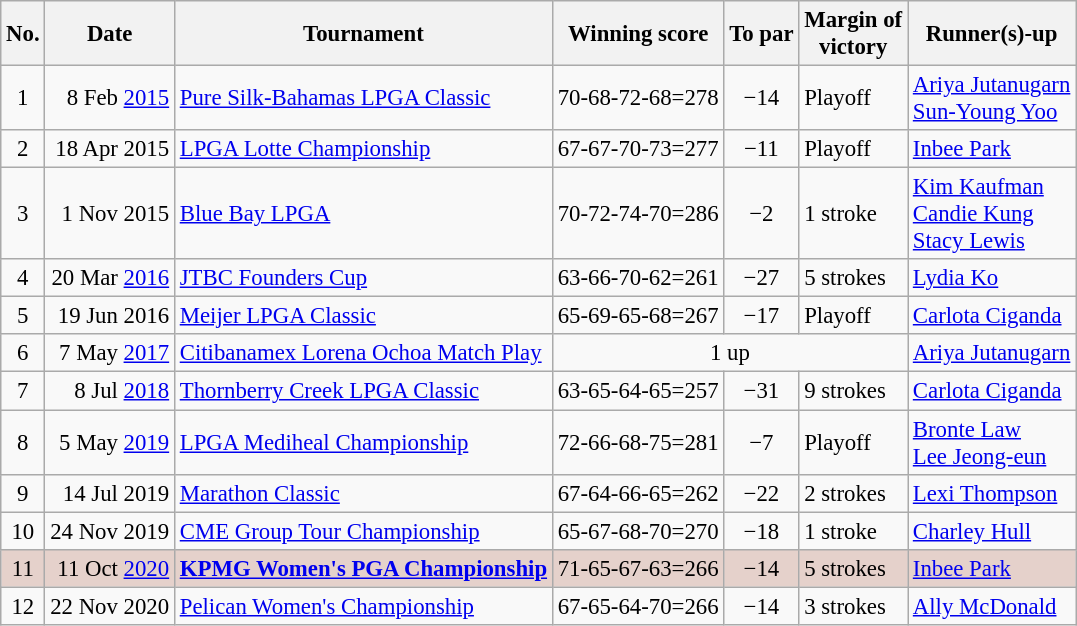<table class="wikitable" style="font-size:95%;">
<tr>
<th>No.</th>
<th>Date</th>
<th>Tournament</th>
<th>Winning score</th>
<th>To par</th>
<th>Margin of<br>victory</th>
<th>Runner(s)-up</th>
</tr>
<tr>
<td align=center>1</td>
<td align=right>8 Feb <a href='#'>2015</a></td>
<td><a href='#'>Pure Silk-Bahamas LPGA Classic</a></td>
<td align=right>70-68-72-68=278</td>
<td align=center>−14</td>
<td>Playoff</td>
<td> <a href='#'>Ariya Jutanugarn</a><br> <a href='#'>Sun-Young Yoo</a></td>
</tr>
<tr>
<td align=center>2</td>
<td align=right>18 Apr 2015</td>
<td><a href='#'>LPGA Lotte Championship</a></td>
<td align=right>67-67-70-73=277</td>
<td align=center>−11</td>
<td>Playoff</td>
<td> <a href='#'>Inbee Park</a></td>
</tr>
<tr>
<td align=center>3</td>
<td align=right>1 Nov 2015</td>
<td><a href='#'>Blue Bay LPGA</a></td>
<td align=right>70-72-74-70=286</td>
<td align=center>−2</td>
<td>1 stroke</td>
<td> <a href='#'>Kim Kaufman</a><br> <a href='#'>Candie Kung</a><br> <a href='#'>Stacy Lewis</a></td>
</tr>
<tr>
<td align=center>4</td>
<td align=right>20 Mar <a href='#'>2016</a></td>
<td><a href='#'>JTBC Founders Cup</a></td>
<td align=right>63-66-70-62=261</td>
<td align=center>−27</td>
<td>5 strokes</td>
<td> <a href='#'>Lydia Ko</a></td>
</tr>
<tr>
<td align=center>5</td>
<td align=right>19 Jun 2016</td>
<td><a href='#'>Meijer LPGA Classic</a></td>
<td align=right>65-69-65-68=267</td>
<td align=center>−17</td>
<td>Playoff</td>
<td> <a href='#'>Carlota Ciganda</a></td>
</tr>
<tr>
<td align=center>6</td>
<td align=right>7 May <a href='#'>2017</a></td>
<td><a href='#'>Citibanamex Lorena Ochoa Match Play</a></td>
<td colspan=3 align=center>1 up</td>
<td> <a href='#'>Ariya Jutanugarn</a></td>
</tr>
<tr>
<td align=center>7</td>
<td align=right>8 Jul <a href='#'>2018</a></td>
<td><a href='#'>Thornberry Creek LPGA Classic</a></td>
<td align=right>63-65-64-65=257</td>
<td align=center>−31</td>
<td>9 strokes</td>
<td> <a href='#'>Carlota Ciganda</a></td>
</tr>
<tr>
<td align=center>8</td>
<td align=right>5 May <a href='#'>2019</a></td>
<td><a href='#'>LPGA Mediheal Championship</a></td>
<td align=right>72-66-68-75=281</td>
<td align=center>−7</td>
<td>Playoff</td>
<td> <a href='#'>Bronte Law</a><br> <a href='#'>Lee Jeong-eun</a></td>
</tr>
<tr>
<td align=center>9</td>
<td align=right>14 Jul 2019</td>
<td><a href='#'>Marathon Classic</a></td>
<td align=right>67-64-66-65=262</td>
<td align=center>−22</td>
<td>2 strokes</td>
<td> <a href='#'>Lexi Thompson</a></td>
</tr>
<tr>
<td align=center>10</td>
<td align=right>24 Nov 2019</td>
<td><a href='#'>CME Group Tour Championship</a></td>
<td align=right>65-67-68-70=270</td>
<td align=center>−18</td>
<td>1 stroke</td>
<td> <a href='#'>Charley Hull</a></td>
</tr>
<tr style="background:#e5d1cb;">
<td align=center>11</td>
<td align=right>11 Oct <a href='#'>2020</a></td>
<td><strong><a href='#'>KPMG Women's PGA Championship</a></strong></td>
<td align=right>71-65-67-63=266</td>
<td align=center>−14</td>
<td>5 strokes</td>
<td> <a href='#'>Inbee Park</a></td>
</tr>
<tr>
<td align=center>12</td>
<td align=right>22 Nov 2020</td>
<td><a href='#'>Pelican Women's Championship</a></td>
<td align=right>67-65-64-70=266</td>
<td align=center>−14</td>
<td>3 strokes</td>
<td> <a href='#'>Ally McDonald</a></td>
</tr>
</table>
